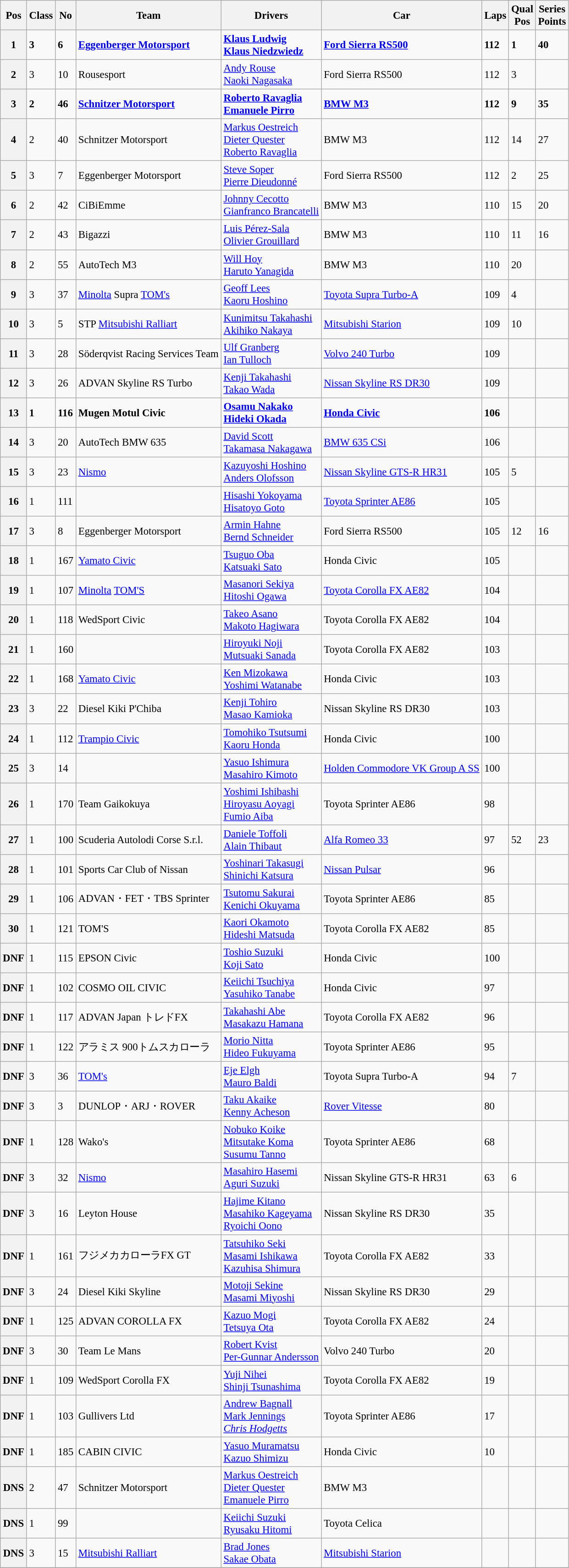<table class="wikitable sortable" style="font-size: 95%;">
<tr>
<th>Pos</th>
<th>Class</th>
<th>No</th>
<th>Team</th>
<th>Drivers</th>
<th>Car</th>
<th>Laps</th>
<th>Qual<br>Pos</th>
<th>Series<br>Points</th>
</tr>
<tr style="font-weight:bold">
<th>1</th>
<td>3</td>
<td>6</td>
<td> <a href='#'>Eggenberger Motorsport</a></td>
<td> <a href='#'>Klaus Ludwig</a><br> <a href='#'>Klaus Niedzwiedz</a></td>
<td><a href='#'>Ford Sierra RS500</a></td>
<td>112</td>
<td>1</td>
<td>40</td>
</tr>
<tr>
<th>2</th>
<td>3</td>
<td>10</td>
<td> Rousesport</td>
<td> <a href='#'>Andy Rouse</a><br> <a href='#'>Naoki Nagasaka</a></td>
<td>Ford Sierra RS500</td>
<td>112</td>
<td>3</td>
<td></td>
</tr>
<tr style="font-weight:bold">
<th>3</th>
<td>2</td>
<td>46</td>
<td> <a href='#'>Schnitzer Motorsport</a></td>
<td> <a href='#'>Roberto Ravaglia</a><br> <a href='#'>Emanuele Pirro</a></td>
<td><a href='#'>BMW M3</a></td>
<td>112</td>
<td>9</td>
<td>35</td>
</tr>
<tr>
<th>4</th>
<td>2</td>
<td>40</td>
<td> Schnitzer Motorsport</td>
<td> <a href='#'>Markus Oestreich</a><br> <a href='#'>Dieter Quester</a><br> <a href='#'>Roberto Ravaglia</a></td>
<td>BMW M3</td>
<td>112</td>
<td>14</td>
<td>27</td>
</tr>
<tr>
<th>5</th>
<td>3</td>
<td>7</td>
<td> Eggenberger Motorsport</td>
<td> <a href='#'>Steve Soper</a><br> <a href='#'>Pierre Dieudonné</a></td>
<td>Ford Sierra RS500</td>
<td>112</td>
<td>2</td>
<td>25</td>
</tr>
<tr>
<th>6</th>
<td>2</td>
<td>42</td>
<td> CiBiEmme</td>
<td> <a href='#'>Johnny Cecotto</a><br> <a href='#'>Gianfranco Brancatelli</a></td>
<td>BMW M3</td>
<td>110</td>
<td>15</td>
<td>20</td>
</tr>
<tr>
<th>7</th>
<td>2</td>
<td>43</td>
<td> Bigazzi</td>
<td> <a href='#'>Luis Pérez-Sala</a><br> <a href='#'>Olivier Grouillard</a></td>
<td>BMW M3</td>
<td>110</td>
<td>11</td>
<td>16</td>
</tr>
<tr>
<th>8</th>
<td>2</td>
<td>55</td>
<td> AutoTech M3</td>
<td> <a href='#'>Will Hoy</a><br> <a href='#'>Haruto Yanagida</a></td>
<td>BMW M3</td>
<td>110</td>
<td>20</td>
<td></td>
</tr>
<tr>
<th>9</th>
<td>3</td>
<td>37</td>
<td> <a href='#'>Minolta</a> Supra <a href='#'>TOM's</a></td>
<td> <a href='#'>Geoff Lees</a><br> <a href='#'>Kaoru Hoshino</a></td>
<td><a href='#'>Toyota Supra Turbo-A</a></td>
<td>109</td>
<td>4</td>
<td></td>
</tr>
<tr>
<th>10</th>
<td>3</td>
<td>5</td>
<td> STP <a href='#'>Mitsubishi Ralliart</a></td>
<td> <a href='#'>Kunimitsu Takahashi</a><br> <a href='#'>Akihiko Nakaya</a></td>
<td><a href='#'>Mitsubishi Starion</a></td>
<td>109</td>
<td>10</td>
<td></td>
</tr>
<tr>
<th>11</th>
<td>3</td>
<td>28</td>
<td> Söderqvist Racing Services Team</td>
<td> <a href='#'>Ulf Granberg</a><br> <a href='#'>Ian Tulloch</a></td>
<td><a href='#'>Volvo 240 Turbo</a></td>
<td>109</td>
<td></td>
<td></td>
</tr>
<tr>
<th>12</th>
<td>3</td>
<td>26</td>
<td> ADVAN Skyline RS Turbo</td>
<td> <a href='#'>Kenji Takahashi</a><br> <a href='#'>Takao Wada</a></td>
<td><a href='#'>Nissan Skyline RS DR30</a></td>
<td>109</td>
<td></td>
<td></td>
</tr>
<tr style="font-weight:bold">
<th>13</th>
<td>1</td>
<td>116</td>
<td> Mugen Motul Civic</td>
<td> <a href='#'>Osamu Nakako</a><br> <a href='#'>Hideki Okada</a></td>
<td><a href='#'>Honda Civic</a></td>
<td>106</td>
<td></td>
<td></td>
</tr>
<tr>
<th>14</th>
<td>3</td>
<td>20</td>
<td> AutoTech BMW 635</td>
<td> <a href='#'>David Scott</a><br> <a href='#'>Takamasa Nakagawa</a></td>
<td><a href='#'>BMW 635 CSi</a></td>
<td>106</td>
<td></td>
<td></td>
</tr>
<tr>
<th>15</th>
<td>3</td>
<td>23</td>
<td> <a href='#'>Nismo</a></td>
<td> <a href='#'>Kazuyoshi Hoshino</a><br> <a href='#'>Anders Olofsson</a></td>
<td><a href='#'>Nissan Skyline GTS-R HR31</a></td>
<td>105</td>
<td>5</td>
<td></td>
</tr>
<tr>
<th>16</th>
<td>1</td>
<td>111</td>
<td></td>
<td> <a href='#'>Hisashi Yokoyama</a><br> <a href='#'>Hisatoyo Goto</a></td>
<td><a href='#'>Toyota Sprinter AE86</a></td>
<td>105</td>
<td></td>
<td></td>
</tr>
<tr>
<th>17</th>
<td>3</td>
<td>8</td>
<td> Eggenberger Motorsport</td>
<td> <a href='#'>Armin Hahne</a><br> <a href='#'>Bernd Schneider</a></td>
<td>Ford Sierra RS500</td>
<td>105</td>
<td>12</td>
<td>16</td>
</tr>
<tr>
<th>18</th>
<td>1</td>
<td>167</td>
<td> <a href='#'>Yamato Civic</a></td>
<td> <a href='#'>Tsuguo Oba</a><br> <a href='#'>Katsuaki Sato</a></td>
<td>Honda Civic</td>
<td>105</td>
<td></td>
<td></td>
</tr>
<tr>
<th>19</th>
<td>1</td>
<td>107</td>
<td> <a href='#'>Minolta</a> <a href='#'>TOM'S</a></td>
<td> <a href='#'>Masanori Sekiya</a><br> <a href='#'>Hitoshi Ogawa</a></td>
<td><a href='#'>Toyota Corolla FX AE82</a></td>
<td>104</td>
<td></td>
<td></td>
</tr>
<tr>
<th>20</th>
<td>1</td>
<td>118</td>
<td> WedSport Civic</td>
<td> <a href='#'>Takeo Asano</a><br> <a href='#'>Makoto Hagiwara</a></td>
<td>Toyota Corolla FX AE82</td>
<td>104</td>
<td></td>
<td></td>
</tr>
<tr>
<th>21</th>
<td>1</td>
<td>160</td>
<td></td>
<td> <a href='#'>Hiroyuki Noji</a><br> <a href='#'>Mutsuaki Sanada</a></td>
<td>Toyota Corolla FX AE82</td>
<td>103</td>
<td></td>
<td></td>
</tr>
<tr>
<th>22</th>
<td>1</td>
<td>168</td>
<td> <a href='#'>Yamato Civic</a></td>
<td> <a href='#'>Ken Mizokawa</a><br> <a href='#'>Yoshimi Watanabe</a></td>
<td>Honda Civic</td>
<td>103</td>
<td></td>
<td></td>
</tr>
<tr>
<th>23</th>
<td>3</td>
<td>22</td>
<td> Diesel Kiki P'Chiba</td>
<td> <a href='#'>Kenji Tohiro</a><br> <a href='#'>Masao Kamioka</a></td>
<td>Nissan Skyline RS DR30</td>
<td>103</td>
<td></td>
<td></td>
</tr>
<tr>
<th>24</th>
<td>1</td>
<td>112</td>
<td> <a href='#'>Trampio Civic</a></td>
<td> <a href='#'>Tomohiko Tsutsumi</a><br> <a href='#'>Kaoru Honda</a></td>
<td>Honda Civic</td>
<td>100</td>
<td></td>
<td></td>
</tr>
<tr>
<th>25</th>
<td>3</td>
<td>14</td>
<td></td>
<td> <a href='#'>Yasuo Ishimura</a><br> <a href='#'>Masahiro Kimoto</a></td>
<td><a href='#'>Holden Commodore VK Group A SS</a></td>
<td>100</td>
<td></td>
<td></td>
</tr>
<tr>
<th>26</th>
<td>1</td>
<td>170</td>
<td> Team Gaikokuya</td>
<td> <a href='#'>Yoshimi Ishibashi</a><br> <a href='#'>Hiroyasu Aoyagi</a><br> <a href='#'>Fumio Aiba</a></td>
<td>Toyota Sprinter AE86</td>
<td>98</td>
<td></td>
<td></td>
</tr>
<tr>
<th>27</th>
<td>1</td>
<td>100</td>
<td> Scuderia Autolodi Corse S.r.l.</td>
<td> <a href='#'>Daniele Toffoli</a><br> <a href='#'>Alain Thibaut</a></td>
<td><a href='#'>Alfa Romeo 33</a></td>
<td>97</td>
<td>52</td>
<td>23</td>
</tr>
<tr>
<th>28</th>
<td>1</td>
<td>101</td>
<td> Sports Car Club of Nissan</td>
<td> <a href='#'>Yoshinari Takasugi</a><br> <a href='#'>Shinichi Katsura</a></td>
<td><a href='#'>Nissan Pulsar</a></td>
<td>96</td>
<td></td>
<td></td>
</tr>
<tr>
<th>29</th>
<td>1</td>
<td>106</td>
<td> ADVAN・FET・TBS Sprinter</td>
<td> <a href='#'>Tsutomu Sakurai</a><br> <a href='#'>Kenichi Okuyama</a></td>
<td>Toyota Sprinter AE86</td>
<td>85</td>
<td></td>
<td></td>
</tr>
<tr>
<th>30</th>
<td>1</td>
<td>121</td>
<td> TOM'S</td>
<td> <a href='#'>Kaori Okamoto</a><br> <a href='#'>Hideshi Matsuda</a></td>
<td>Toyota Corolla FX AE82</td>
<td>85</td>
<td></td>
<td></td>
</tr>
<tr>
<th>DNF</th>
<td>1</td>
<td>115</td>
<td> EPSON Civic</td>
<td> <a href='#'>Toshio Suzuki</a><br> <a href='#'>Koji Sato</a></td>
<td>Honda Civic</td>
<td>100</td>
<td></td>
<td></td>
</tr>
<tr>
<th>DNF</th>
<td>1</td>
<td>102</td>
<td> COSMO OIL CIVIC</td>
<td> <a href='#'>Keiichi Tsuchiya</a><br> <a href='#'>Yasuhiko Tanabe</a></td>
<td>Honda Civic</td>
<td>97</td>
<td></td>
<td></td>
</tr>
<tr>
<th>DNF</th>
<td>1</td>
<td>117</td>
<td> ADVAN Japan トレドFX</td>
<td> <a href='#'>Takahashi Abe</a><br> <a href='#'>Masakazu Hamana</a></td>
<td>Toyota Corolla FX AE82</td>
<td>96</td>
<td></td>
<td></td>
</tr>
<tr>
<th>DNF</th>
<td>1</td>
<td>122</td>
<td> アラミス 900トムスカローラ</td>
<td> <a href='#'>Morio Nitta</a><br> <a href='#'>Hideo Fukuyama</a></td>
<td>Toyota Sprinter AE86</td>
<td>95</td>
<td></td>
<td></td>
</tr>
<tr>
<th>DNF</th>
<td>3</td>
<td>36</td>
<td> <a href='#'>TOM's</a></td>
<td> <a href='#'>Eje Elgh</a><br> <a href='#'>Mauro Baldi</a></td>
<td>Toyota Supra Turbo-A</td>
<td>94</td>
<td>7</td>
<td></td>
</tr>
<tr>
<th>DNF</th>
<td>3</td>
<td>3</td>
<td>DUNLOP・ARJ・ROVER</td>
<td> <a href='#'>Taku Akaike</a><br> <a href='#'>Kenny Acheson</a></td>
<td><a href='#'>Rover Vitesse</a></td>
<td>80</td>
<td></td>
<td></td>
</tr>
<tr>
<th>DNF</th>
<td>1</td>
<td>128</td>
<td> Wako's</td>
<td> <a href='#'>Nobuko Koike</a><br> <a href='#'>Mitsutake Koma</a><br> <a href='#'>Susumu Tanno</a></td>
<td>Toyota Sprinter AE86</td>
<td>68</td>
<td></td>
<td></td>
</tr>
<tr>
<th>DNF</th>
<td>3</td>
<td>32</td>
<td> <a href='#'>Nismo</a></td>
<td> <a href='#'>Masahiro Hasemi</a><br> <a href='#'>Aguri Suzuki</a></td>
<td>Nissan Skyline GTS-R HR31</td>
<td>63</td>
<td>6</td>
<td></td>
</tr>
<tr>
<th>DNF</th>
<td>3</td>
<td>16</td>
<td> Leyton House</td>
<td> <a href='#'>Hajime Kitano</a><br> <a href='#'>Masahiko Kageyama</a><br> <a href='#'>Ryoichi Oono</a></td>
<td>Nissan Skyline RS DR30</td>
<td>35</td>
<td></td>
<td></td>
</tr>
<tr>
<th>DNF</th>
<td>1</td>
<td>161</td>
<td> フジメカカローラFX GT</td>
<td> <a href='#'>Tatsuhiko Seki</a><br> <a href='#'>Masami Ishikawa</a><br> <a href='#'>Kazuhisa Shimura</a></td>
<td>Toyota Corolla FX AE82</td>
<td>33</td>
<td></td>
<td></td>
</tr>
<tr>
<th>DNF</th>
<td>3</td>
<td>24</td>
<td> Diesel Kiki Skyline</td>
<td> <a href='#'>Motoji Sekine</a><br> <a href='#'>Masami Miyoshi</a></td>
<td>Nissan Skyline RS DR30</td>
<td>29</td>
<td></td>
<td></td>
</tr>
<tr>
<th>DNF</th>
<td>1</td>
<td>125</td>
<td> ADVAN COROLLA FX</td>
<td> <a href='#'>Kazuo Mogi</a><br> <a href='#'>Tetsuya Ota</a></td>
<td>Toyota Corolla FX AE82</td>
<td>24</td>
<td></td>
<td></td>
</tr>
<tr>
<th>DNF</th>
<td>3</td>
<td>30</td>
<td> Team Le Mans</td>
<td> <a href='#'>Robert Kvist</a><br> <a href='#'>Per-Gunnar Andersson</a></td>
<td>Volvo 240 Turbo</td>
<td>20</td>
<td></td>
<td></td>
</tr>
<tr>
<th>DNF</th>
<td>1</td>
<td>109</td>
<td> WedSport Corolla FX</td>
<td> <a href='#'>Yuji Nihei</a><br> <a href='#'>Shinji Tsunashima</a></td>
<td>Toyota Corolla FX AE82</td>
<td>19</td>
<td></td>
<td></td>
</tr>
<tr>
<th>DNF</th>
<td>1</td>
<td>103</td>
<td> Gullivers Ltd</td>
<td> <a href='#'>Andrew Bagnall</a><br> <a href='#'>Mark Jennings</a><br><em> <a href='#'>Chris Hodgetts</a></em></td>
<td>Toyota Sprinter AE86</td>
<td>17</td>
<td></td>
<td></td>
</tr>
<tr>
<th>DNF</th>
<td>1</td>
<td>185</td>
<td> CABIN CIVIC</td>
<td> <a href='#'>Yasuo Muramatsu</a><br> <a href='#'>Kazuo Shimizu</a></td>
<td>Honda Civic</td>
<td>10</td>
<td></td>
<td></td>
</tr>
<tr>
<th>DNS</th>
<td>2</td>
<td>47</td>
<td> Schnitzer Motorsport</td>
<td> <a href='#'>Markus Oestreich</a><br> <a href='#'>Dieter Quester</a><br> <a href='#'>Emanuele Pirro</a></td>
<td>BMW M3</td>
<td></td>
<td></td>
<td></td>
</tr>
<tr>
<th>DNS</th>
<td>1</td>
<td>99</td>
<td></td>
<td> <a href='#'>Keiichi Suzuki</a><br><a href='#'>Ryusaku Hitomi</a></td>
<td>Toyota Celica</td>
<td></td>
<td></td>
<td></td>
</tr>
<tr>
<th>DNS</th>
<td>3</td>
<td>15</td>
<td> <a href='#'>Mitsubishi Ralliart</a></td>
<td> <a href='#'>Brad Jones</a><br><a href='#'>Sakae Obata</a></td>
<td><a href='#'>Mitsubishi Starion</a></td>
<td></td>
<td></td>
<td></td>
</tr>
<tr>
</tr>
</table>
